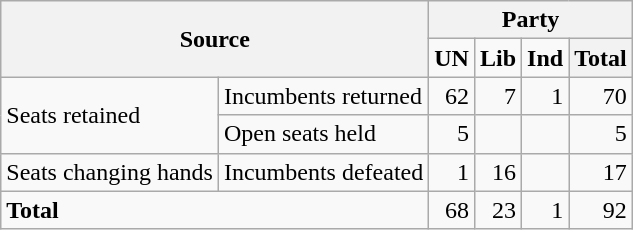<table class="wikitable" style="text-align:right;">
<tr>
<th colspan="2" rowspan="2">Source</th>
<th colspan="4">Party</th>
</tr>
<tr>
<td><strong>UN</strong></td>
<td><strong>Lib</strong></td>
<td><strong>Ind</strong></td>
<th>Total</th>
</tr>
<tr>
<td rowspan="2" style="text-align:left;">Seats retained</td>
<td style="text-align:left;">Incumbents returned</td>
<td>62</td>
<td>7</td>
<td>1</td>
<td>70</td>
</tr>
<tr>
<td style="text-align:left;">Open seats held</td>
<td>5</td>
<td></td>
<td></td>
<td>5</td>
</tr>
<tr>
<td style="text-align:left;">Seats changing hands</td>
<td style="text-align:left;">Incumbents defeated</td>
<td>1</td>
<td>16</td>
<td></td>
<td>17</td>
</tr>
<tr>
<td colspan="2" style="text-align:left;"><strong>Total</strong></td>
<td>68</td>
<td>23</td>
<td>1</td>
<td>92</td>
</tr>
</table>
